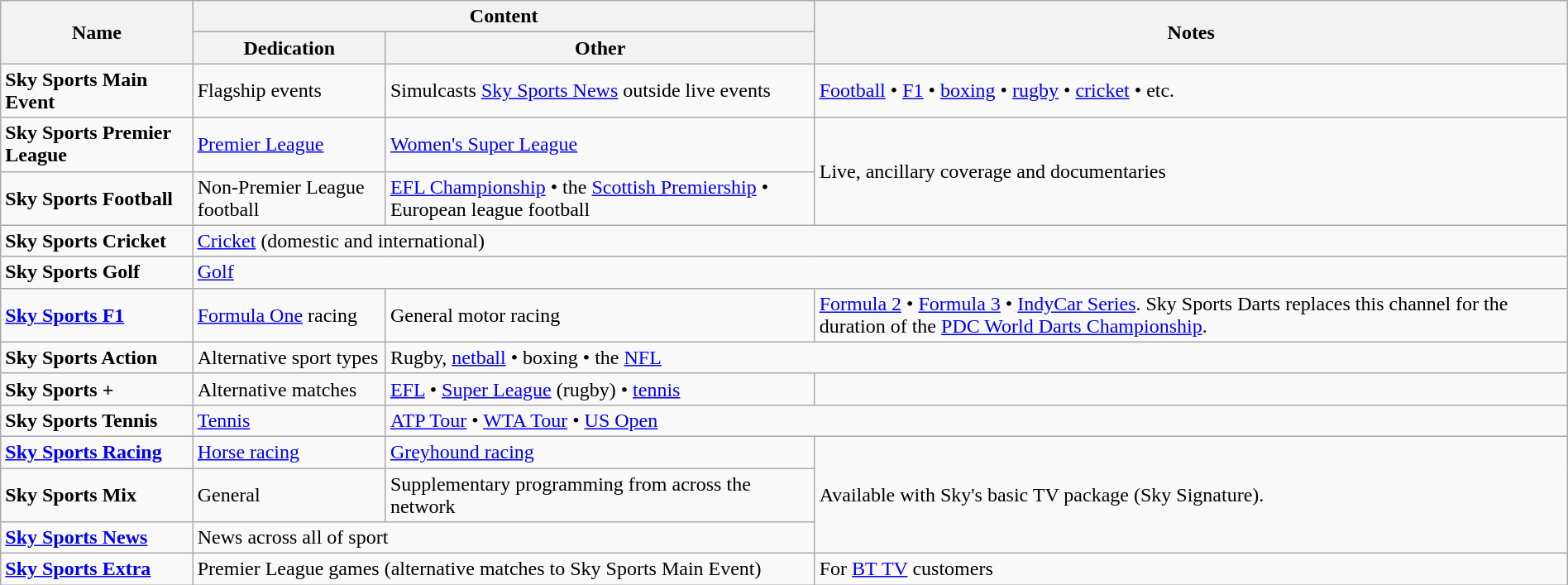<table class="wikitable" width="100%">
<tr>
<th rowspan=2>Name</th>
<th colspan=2>Content</th>
<th rowspan=2>Notes</th>
</tr>
<tr>
<th>Dedication</th>
<th>Other</th>
</tr>
<tr>
<td><strong>Sky Sports Main Event</strong></td>
<td>Flagship events</td>
<td>Simulcasts <a href='#'>Sky Sports News</a> outside live events</td>
<td><a href='#'>Football</a> • <a href='#'>F1</a> • <a href='#'>boxing</a> • <a href='#'>rugby</a> • <a href='#'>cricket</a> • etc.</td>
</tr>
<tr>
<td><strong>Sky Sports Premier League</strong></td>
<td><a href='#'>Premier League</a></td>
<td><a href='#'>Women's Super League</a></td>
<td rowspan=2>Live, ancillary coverage and documentaries</td>
</tr>
<tr>
<td><strong>Sky Sports Football</strong></td>
<td>Non-Premier League football</td>
<td><a href='#'>EFL Championship</a> • the <a href='#'>Scottish Premiership</a> • European league football</td>
</tr>
<tr>
<td><strong>Sky Sports Cricket</strong></td>
<td colspan=3><a href='#'>Cricket</a> (domestic and international)</td>
</tr>
<tr>
<td><strong>Sky Sports Golf</strong></td>
<td colspan=3><a href='#'>Golf</a></td>
</tr>
<tr>
<td><strong><a href='#'>Sky Sports F1</a></strong></td>
<td><a href='#'>Formula One</a> racing</td>
<td>General motor racing</td>
<td><a href='#'>Formula 2</a> • <a href='#'>Formula 3</a> • <a href='#'>IndyCar Series</a>. Sky Sports Darts replaces this channel for the duration of the <a href='#'>PDC World Darts Championship</a>.</td>
</tr>
<tr>
<td><strong>Sky Sports Action</strong></td>
<td>Alternative sport types</td>
<td colspan=2>Rugby, <a href='#'>netball</a> • boxing • the <a href='#'>NFL</a></td>
</tr>
<tr>
<td><strong>Sky Sports +</strong></td>
<td>Alternative matches</td>
<td><a href='#'>EFL</a> • <a href='#'>Super League</a> (rugby) • <a href='#'>tennis</a></td>
</tr>
<tr>
<td><strong>Sky Sports Tennis</strong></td>
<td><a href='#'>Tennis</a></td>
<td colspan=2><a href='#'>ATP Tour</a> • <a href='#'>WTA Tour</a> • <a href='#'>US Open</a></td>
</tr>
<tr>
<td><strong><a href='#'>Sky Sports Racing</a></strong></td>
<td><a href='#'>Horse racing</a></td>
<td><a href='#'>Greyhound racing</a></td>
<td rowspan=3>Available with Sky's basic TV package (Sky Signature).</td>
</tr>
<tr>
<td><strong>Sky Sports Mix</strong></td>
<td>General</td>
<td>Supplementary programming from across the network</td>
</tr>
<tr>
<td><strong><a href='#'>Sky Sports News</a></strong></td>
<td colspan=2>News across all of sport</td>
</tr>
<tr>
<td><strong><a href='#'>Sky Sports Extra</a></strong></td>
<td colspan=2>Premier League games (alternative matches to Sky Sports Main Event)</td>
<td>For <a href='#'>BT TV</a> customers</td>
</tr>
</table>
